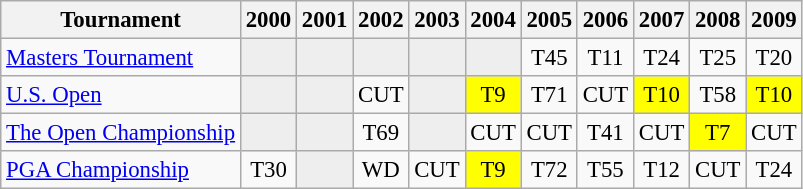<table class="wikitable" style="font-size:95%;text-align:center;">
<tr>
<th>Tournament</th>
<th>2000</th>
<th>2001</th>
<th>2002</th>
<th>2003</th>
<th>2004</th>
<th>2005</th>
<th>2006</th>
<th>2007</th>
<th>2008</th>
<th>2009</th>
</tr>
<tr>
<td align=left><a href='#'>Masters Tournament</a></td>
<td style="background:#eeeeee;"></td>
<td style="background:#eeeeee;"></td>
<td style="background:#eeeeee;"></td>
<td style="background:#eeeeee;"></td>
<td style="background:#eeeeee;"></td>
<td>T45</td>
<td>T11</td>
<td>T24</td>
<td>T25</td>
<td>T20</td>
</tr>
<tr>
<td align=left><a href='#'>U.S. Open</a></td>
<td style="background:#eeeeee;"></td>
<td style="background:#eeeeee;"></td>
<td>CUT</td>
<td style="background:#eeeeee;"></td>
<td style="background:yellow;">T9</td>
<td>T71</td>
<td>CUT</td>
<td style="background:yellow;">T10</td>
<td>T58</td>
<td style="background:yellow;">T10</td>
</tr>
<tr>
<td align=left><a href='#'>The Open Championship</a></td>
<td style="background:#eeeeee;"></td>
<td style="background:#eeeeee;"></td>
<td>T69</td>
<td style="background:#eeeeee;"></td>
<td>CUT</td>
<td>CUT</td>
<td>T41</td>
<td>CUT</td>
<td style="background:yellow;">T7</td>
<td>CUT</td>
</tr>
<tr>
<td align=left><a href='#'>PGA Championship</a></td>
<td>T30</td>
<td style="background:#eeeeee;"></td>
<td>WD</td>
<td>CUT</td>
<td style="background:yellow;">T9</td>
<td>T72</td>
<td>T55</td>
<td>T12</td>
<td>CUT</td>
<td>T24</td>
</tr>
</table>
